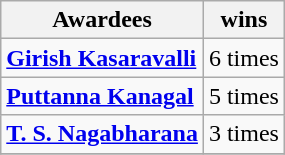<table class="wikitable sortable">
<tr>
<th>Awardees</th>
<th>wins</th>
</tr>
<tr>
<td><strong><a href='#'>Girish Kasaravalli</a></strong></td>
<td>6 times</td>
</tr>
<tr>
<td><strong><a href='#'>Puttanna Kanagal</a></strong></td>
<td>5 times</td>
</tr>
<tr>
<td><strong><a href='#'>T. S. Nagabharana</a></strong></td>
<td>3 times</td>
</tr>
<tr>
</tr>
</table>
